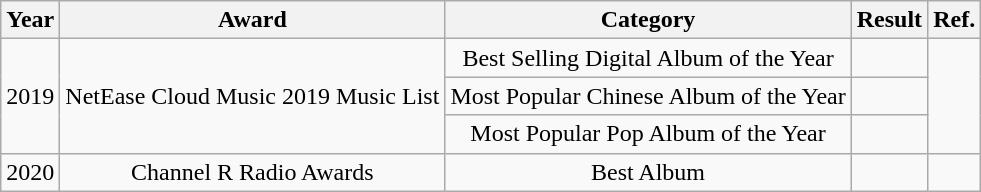<table class="wikitable" style="text-align:center;">
<tr>
<th>Year</th>
<th>Award</th>
<th>Category</th>
<th>Result</th>
<th>Ref.</th>
</tr>
<tr>
<td rowspan=3>2019</td>
<td rowspan="3">NetEase Cloud Music 2019 Music List</td>
<td>Best Selling Digital Album of the Year</td>
<td></td>
<td rowspan="3"></td>
</tr>
<tr>
<td>Most Popular Chinese Album of the Year</td>
<td></td>
</tr>
<tr>
<td>Most Popular Pop Album of the Year</td>
<td></td>
</tr>
<tr>
<td>2020</td>
<td>Channel R Radio Awards</td>
<td>Best Album</td>
<td></td>
<td></td>
</tr>
</table>
